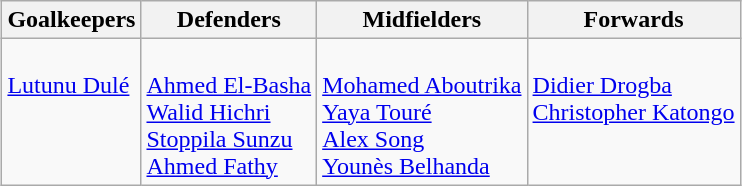<table class="wikitable" style="margin:0 auto">
<tr>
<th>Goalkeepers</th>
<th>Defenders</th>
<th>Midfielders</th>
<th>Forwards</th>
</tr>
<tr>
<td align=left valign=top><br> <a href='#'>Lutunu Dulé</a></td>
<td align=left valign=top><br> <a href='#'>Ahmed El-Basha</a><br>
 <a href='#'>Walid Hichri</a><br>
 <a href='#'>Stoppila Sunzu</a><br>
 <a href='#'>Ahmed Fathy</a></td>
<td align=left valign=top><br> <a href='#'>Mohamed Aboutrika</a><br>
 <a href='#'>Yaya Touré</a><br>
 <a href='#'>Alex Song</a><br>
 <a href='#'>Younès Belhanda</a></td>
<td align=left valign=top><br> <a href='#'>Didier Drogba</a><br>
 <a href='#'>Christopher Katongo</a></td>
</tr>
</table>
